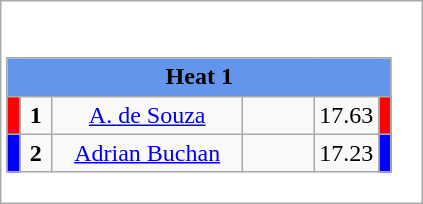<table class="wikitable" style="background:#fff;">
<tr>
<td><div><br><table class="wikitable">
<tr>
<td colspan="6"  style="text-align:center; background:#6495ed;"><strong>Heat 1</strong></td>
</tr>
<tr>
<td style="width:01px; background: #f00;"></td>
<td style="width:14px; text-align:center;"><strong>1</strong></td>
<td style="width:120px; text-align:center;"><a href='#'>A. de Souza</a></td>
<td style="width:40px; text-align:center;"></td>
<td style="width:20px; text-align:center;">17.63</td>
<td style="width:01px; background: #f00;"></td>
</tr>
<tr>
<td style="width:01px; background: #00f;"></td>
<td style="width:14px; text-align:center;"><strong>2</strong></td>
<td style="width:120px; text-align:center;"><a href='#'>Adrian Buchan</a></td>
<td style="width:40px; text-align:center;"></td>
<td style="width:20px; text-align:center;">17.23</td>
<td style="width:01px; background: #00f;"></td>
</tr>
</table>
</div></td>
</tr>
</table>
